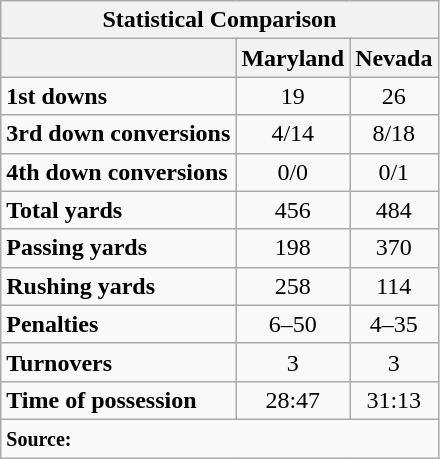<table class="wikitable">
<tr>
<th colspan=3><strong>Statistical Comparison</strong></th>
</tr>
<tr>
<th></th>
<th>Maryland</th>
<th>Nevada</th>
</tr>
<tr>
<td><strong>1st downs</strong></td>
<td align=center>19</td>
<td align=center>26</td>
</tr>
<tr>
<td><strong>3rd down conversions</strong></td>
<td align=center>4/14</td>
<td align=center>8/18</td>
</tr>
<tr>
<td><strong>4th down conversions</strong></td>
<td align=center>0/0</td>
<td align=center>0/1</td>
</tr>
<tr>
<td><strong>Total yards</strong></td>
<td align=center>456</td>
<td align=center>484</td>
</tr>
<tr>
<td><strong>Passing yards</strong></td>
<td align=center>198</td>
<td align=center>370</td>
</tr>
<tr>
<td><strong>Rushing yards</strong></td>
<td align=center>258</td>
<td align=center>114</td>
</tr>
<tr>
<td><strong>Penalties</strong></td>
<td align=center>6–50</td>
<td align=center>4–35</td>
</tr>
<tr>
<td><strong>Turnovers</strong></td>
<td align=center>3</td>
<td align=center>3</td>
</tr>
<tr>
<td><strong>Time of possession</strong></td>
<td align=center>28:47</td>
<td align=center>31:13</td>
</tr>
<tr>
<td colspan=3 align="left"><small><strong>Source:</strong> </small></td>
</tr>
</table>
